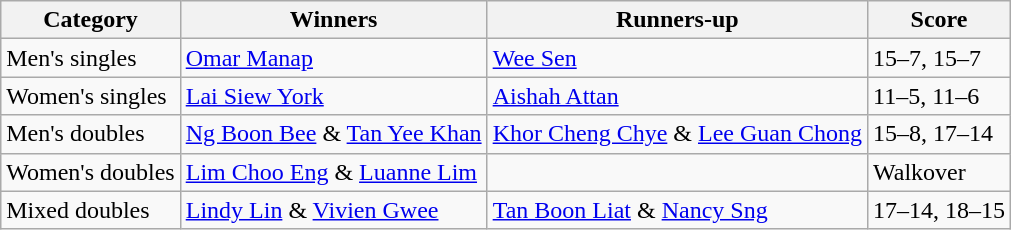<table class="wikitable">
<tr>
<th>Category</th>
<th>Winners</th>
<th>Runners-up</th>
<th>Score</th>
</tr>
<tr>
<td>Men's singles</td>
<td> <a href='#'>Omar Manap</a></td>
<td> <a href='#'>Wee Sen</a></td>
<td>15–7, 15–7</td>
</tr>
<tr>
<td>Women's singles</td>
<td> <a href='#'>Lai Siew York</a></td>
<td> <a href='#'>Aishah Attan</a></td>
<td>11–5, 11–6</td>
</tr>
<tr>
<td>Men's doubles</td>
<td> <a href='#'>Ng Boon Bee</a> & <a href='#'>Tan Yee Khan</a></td>
<td> <a href='#'>Khor Cheng Chye</a> & <a href='#'>Lee Guan Chong</a></td>
<td>15–8, 17–14</td>
</tr>
<tr>
<td>Women's doubles</td>
<td> <a href='#'>Lim Choo Eng</a> & <a href='#'>Luanne Lim</a></td>
<td></td>
<td>Walkover</td>
</tr>
<tr>
<td>Mixed doubles</td>
<td> <a href='#'>Lindy Lin</a> & <a href='#'>Vivien Gwee</a></td>
<td> <a href='#'>Tan Boon Liat</a> & <a href='#'>Nancy Sng</a></td>
<td>17–14, 18–15</td>
</tr>
</table>
